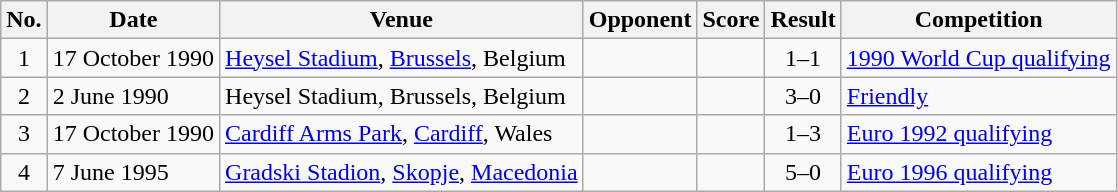<table class="wikitable sortable">
<tr>
<th scope="col">No.</th>
<th scope="col">Date</th>
<th scope="col">Venue</th>
<th scope="col">Opponent</th>
<th scope="col">Score</th>
<th scope="col">Result</th>
<th scope="col">Competition</th>
</tr>
<tr>
<td align="center">1</td>
<td>17 October 1990</td>
<td><a href='#'>Heysel Stadium</a>, <a href='#'>Brussels</a>, Belgium</td>
<td></td>
<td align="center"></td>
<td align="center">1–1</td>
<td><a href='#'>1990 World Cup qualifying</a></td>
</tr>
<tr>
<td align="center">2</td>
<td>2 June 1990</td>
<td>Heysel Stadium, Brussels, Belgium</td>
<td></td>
<td align="center"></td>
<td align="center">3–0</td>
<td><a href='#'>Friendly</a></td>
</tr>
<tr>
<td align="center">3</td>
<td>17 October 1990</td>
<td><a href='#'>Cardiff Arms Park</a>, <a href='#'>Cardiff</a>, Wales</td>
<td></td>
<td align="center"></td>
<td align="center">1–3</td>
<td><a href='#'>Euro 1992 qualifying</a></td>
</tr>
<tr>
<td align="center">4</td>
<td>7 June 1995</td>
<td><a href='#'>Gradski Stadion</a>, <a href='#'>Skopje</a>, <a href='#'>Macedonia</a></td>
<td></td>
<td align="center"></td>
<td align="center">5–0</td>
<td><a href='#'>Euro 1996 qualifying</a></td>
</tr>
</table>
